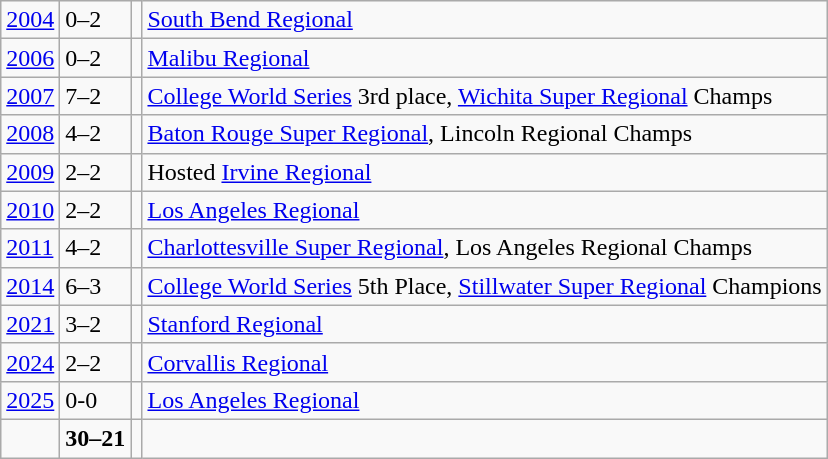<table class="wikitable">
<tr>
<td><a href='#'>2004</a></td>
<td>0–2</td>
<td></td>
<td><a href='#'>South Bend Regional</a></td>
</tr>
<tr>
<td><a href='#'>2006</a></td>
<td>0–2</td>
<td></td>
<td><a href='#'>Malibu Regional</a></td>
</tr>
<tr>
<td><a href='#'>2007</a></td>
<td>7–2</td>
<td></td>
<td><a href='#'>College World Series</a> 3rd place, <a href='#'>Wichita Super Regional</a> Champs</td>
</tr>
<tr>
<td><a href='#'>2008</a></td>
<td>4–2</td>
<td></td>
<td><a href='#'>Baton Rouge Super Regional</a>, Lincoln Regional Champs</td>
</tr>
<tr>
<td><a href='#'>2009</a></td>
<td>2–2</td>
<td></td>
<td>Hosted <a href='#'>Irvine Regional</a></td>
</tr>
<tr>
<td><a href='#'>2010</a></td>
<td>2–2</td>
<td></td>
<td><a href='#'>Los Angeles Regional</a></td>
</tr>
<tr>
<td><a href='#'>2011</a></td>
<td>4–2</td>
<td></td>
<td><a href='#'>Charlottesville Super Regional</a>, Los Angeles Regional Champs</td>
</tr>
<tr>
<td><a href='#'>2014</a></td>
<td>6–3</td>
<td></td>
<td><a href='#'>College World Series</a> 5th Place, <a href='#'>Stillwater Super Regional</a> Champions</td>
</tr>
<tr>
<td><a href='#'>2021</a></td>
<td>3–2</td>
<td></td>
<td><a href='#'>Stanford Regional</a></td>
</tr>
<tr>
<td><a href='#'>2024</a></td>
<td>2–2</td>
<td></td>
<td><a href='#'>Corvallis Regional</a></td>
</tr>
<tr>
<td><a href='#'>2025</a></td>
<td>0-0</td>
<td></td>
<td><a href='#'>Los Angeles Regional</a></td>
</tr>
<tr>
<td></td>
<td><strong>30–21</strong></td>
<td><strong></strong></td>
<td></td>
</tr>
</table>
